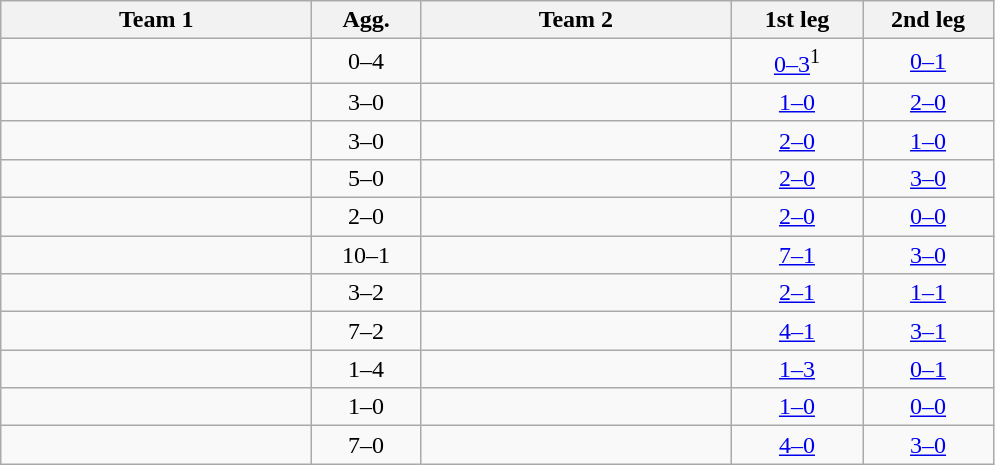<table class="wikitable" style="text-align:center">
<tr>
<th width=200>Team 1</th>
<th width=65>Agg.</th>
<th width=200>Team 2</th>
<th width=80>1st leg</th>
<th width=80>2nd leg</th>
</tr>
<tr>
<td align=right></td>
<td>0–4</td>
<td align=left><strong></strong></td>
<td><a href='#'>0–3</a><sup>1</sup></td>
<td><a href='#'>0–1</a></td>
</tr>
<tr>
<td align=right><strong></strong></td>
<td>3–0</td>
<td align=left></td>
<td><a href='#'>1–0</a></td>
<td><a href='#'>2–0</a></td>
</tr>
<tr>
<td align=right><strong></strong></td>
<td>3–0</td>
<td align=left></td>
<td><a href='#'>2–0</a></td>
<td><a href='#'>1–0</a></td>
</tr>
<tr>
<td align=right><strong></strong></td>
<td>5–0</td>
<td align=left></td>
<td><a href='#'>2–0</a></td>
<td><a href='#'>3–0</a></td>
</tr>
<tr>
<td align=right><strong></strong></td>
<td>2–0</td>
<td align=left></td>
<td><a href='#'>2–0</a></td>
<td><a href='#'>0–0</a></td>
</tr>
<tr>
<td align=right><strong></strong></td>
<td>10–1</td>
<td align=left></td>
<td><a href='#'>7–1</a></td>
<td><a href='#'>3–0</a></td>
</tr>
<tr>
<td align=right><strong></strong></td>
<td>3–2</td>
<td align=left></td>
<td><a href='#'>2–1</a></td>
<td><a href='#'>1–1</a></td>
</tr>
<tr>
<td align=right><strong></strong></td>
<td>7–2</td>
<td align=left></td>
<td><a href='#'>4–1</a></td>
<td><a href='#'>3–1</a></td>
</tr>
<tr>
<td align=right></td>
<td>1–4</td>
<td align=left><strong></strong></td>
<td><a href='#'>1–3</a></td>
<td><a href='#'>0–1</a></td>
</tr>
<tr>
<td align=right><strong></strong></td>
<td>1–0</td>
<td align=left></td>
<td><a href='#'>1–0</a></td>
<td><a href='#'>0–0</a></td>
</tr>
<tr>
<td align=right><strong></strong></td>
<td>7–0</td>
<td align=left></td>
<td><a href='#'>4–0</a></td>
<td><a href='#'>3–0</a></td>
</tr>
</table>
